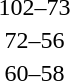<table style="text-align:center">
<tr>
<th width=200></th>
<th width=100></th>
<th width=200></th>
</tr>
<tr>
<td align=right><strong></strong></td>
<td align=center>102–73</td>
<td align=left></td>
</tr>
<tr>
<td align=right><strong></strong></td>
<td align=center>72–56</td>
<td align=left></td>
</tr>
<tr>
<td align=right><strong></strong></td>
<td align=center>60–58</td>
<td align=left></td>
</tr>
</table>
